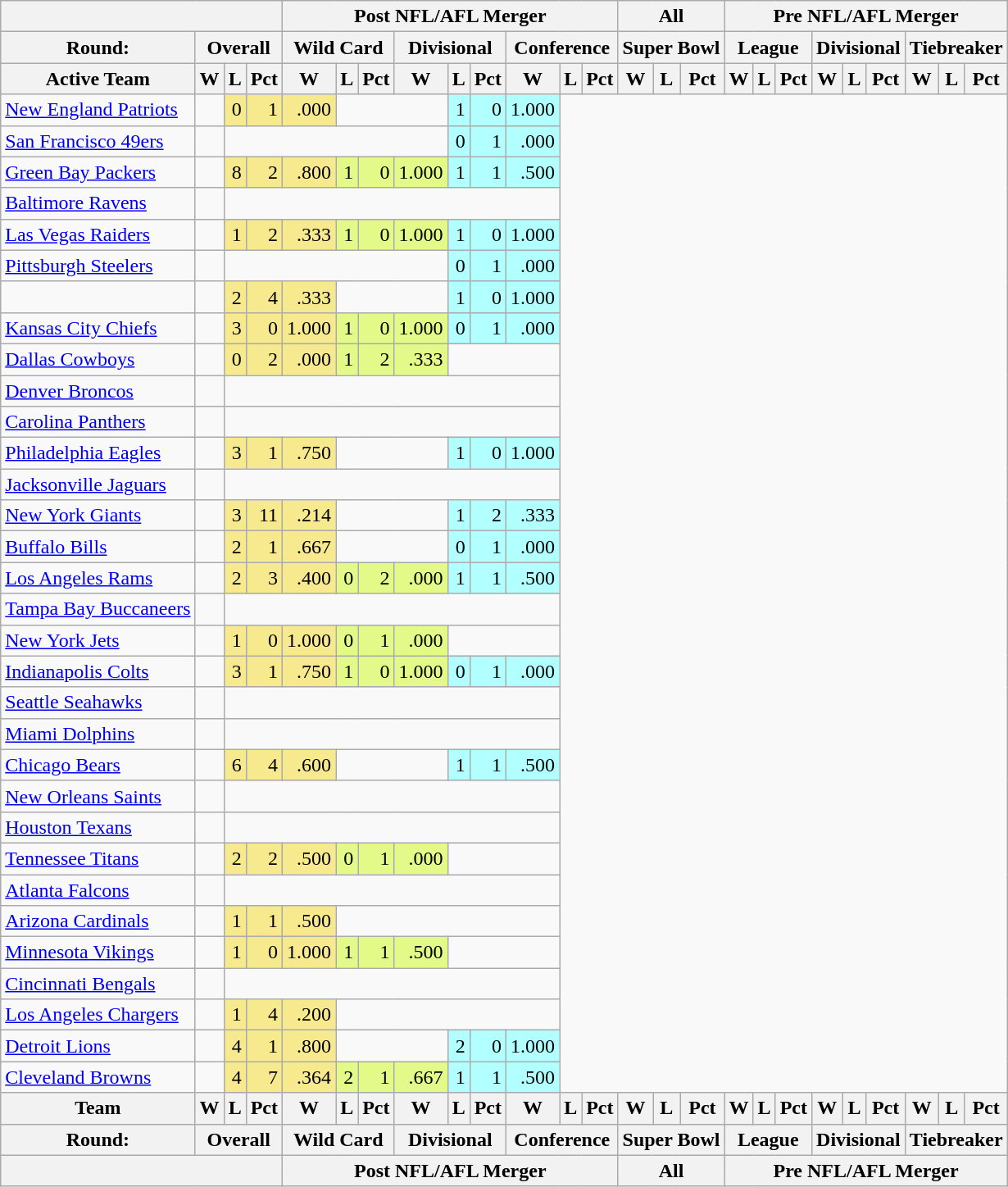<table class="wikitable sortable">
<tr>
<th colspan="4"></th>
<th colspan="9">Post NFL/AFL Merger</th>
<th colspan="3">All</th>
<th colspan="9">Pre NFL/AFL Merger</th>
</tr>
<tr>
<th>Round:</th>
<th colspan="3">Overall</th>
<th colspan="3">Wild Card</th>
<th colspan="3">Divisional</th>
<th colspan="3">Conference</th>
<th colspan="3">Super Bowl</th>
<th colspan="3">League</th>
<th colspan="3">Divisional</th>
<th colspan="3">Tiebreaker</th>
</tr>
<tr>
<th>Active Team</th>
<th>W</th>
<th>L</th>
<th>Pct</th>
<th>W</th>
<th>L</th>
<th>Pct</th>
<th>W</th>
<th>L</th>
<th>Pct</th>
<th>W</th>
<th>L</th>
<th>Pct</th>
<th>W</th>
<th>L</th>
<th>Pct</th>
<th>W</th>
<th>L</th>
<th>Pct</th>
<th class="unsortable">W</th>
<th class="unsortable">L</th>
<th class="unsortable">Pct</th>
<th class="unsortable">W</th>
<th class="unsortable">L</th>
<th class="unsortable">Pct</th>
</tr>
<tr>
<td><a href='#'>New England Patriots</a></td>
<td></td>
<td style="background-color:#F7E98E;text-align:right;">0</td>
<td style="background-color:#F7E98E;text-align:right;">1</td>
<td style="background-color:#F7E98E;text-align:right;">.000</td>
<td colspan=3></td>
<td style="background-color:#B2FFFF;text-align:right;">1</td>
<td style="background-color:#B2FFFF;text-align:right;">0</td>
<td style="background-color:#B2FFFF;text-align:right;">1.000</td>
</tr>
<tr>
<td><a href='#'>San Francisco 49ers</a></td>
<td></td>
<td colspan=6></td>
<td style="background-color:#B2FFFF;text-align:right;">0</td>
<td style="background-color:#B2FFFF;text-align:right;">1</td>
<td style="background-color:#B2FFFF;text-align:right;">.000</td>
</tr>
<tr>
<td><a href='#'>Green Bay Packers</a></td>
<td></td>
<td style="background-color:#F7E98E;text-align:right;">8</td>
<td style="background-color:#F7E98E;text-align:right;">2</td>
<td style="background-color:#F7E98E;text-align:right;">.800</td>
<td style="background-color:#E3F988;text-align:right;">1</td>
<td style="background-color:#E3F988;text-align:right;">0</td>
<td style="background-color:#E3F988;text-align:right;">1.000</td>
<td style="background-color:#B2FFFF;text-align:right;">1</td>
<td style="background-color:#B2FFFF;text-align:right;">1</td>
<td style="background-color:#B2FFFF;text-align:right;">.500</td>
</tr>
<tr>
<td><a href='#'>Baltimore Ravens</a></td>
<td></td>
<td colspan=9></td>
</tr>
<tr>
<td><a href='#'>Las Vegas Raiders</a></td>
<td></td>
<td style="background-color:#F7E98E;text-align:right;">1</td>
<td style="background-color:#F7E98E;text-align:right;">2</td>
<td style="background-color:#F7E98E;text-align:right;">.333</td>
<td style="background-color:#E3F988;text-align:right;">1</td>
<td style="background-color:#E3F988;text-align:right;">0</td>
<td style="background-color:#E3F988;text-align:right;">1.000</td>
<td style="background-color:#B2FFFF;text-align:right;">1</td>
<td style="background-color:#B2FFFF;text-align:right;">0</td>
<td style="background-color:#B2FFFF;text-align:right;">1.000</td>
</tr>
<tr>
<td><a href='#'>Pittsburgh Steelers</a></td>
<td></td>
<td colspan=6></td>
<td style="background-color:#B2FFFF;text-align:right;">0</td>
<td style="background-color:#B2FFFF;text-align:right;">1</td>
<td style="background-color:#B2FFFF;text-align:right;">.000</td>
</tr>
<tr>
<td></td>
<td></td>
<td style="background-color:#F7E98E;text-align:right;">2</td>
<td style="background-color:#F7E98E;text-align:right;">4</td>
<td style="background-color:#F7E98E;text-align:right;">.333</td>
<td colspan=3></td>
<td style="background-color:#B2FFFF;text-align:right;">1</td>
<td style="background-color:#B2FFFF;text-align:right;">0</td>
<td style="background-color:#B2FFFF;text-align:right;">1.000</td>
</tr>
<tr>
<td><a href='#'>Kansas City Chiefs</a></td>
<td></td>
<td style="background-color:#F7E98E;text-align:right;">3</td>
<td style="background-color:#F7E98E;text-align:right;">0</td>
<td style="background-color:#F7E98E;text-align:right;">1.000</td>
<td style="background-color:#E3F988;text-align:right;">1</td>
<td style="background-color:#E3F988;text-align:right;">0</td>
<td style="background-color:#E3F988;text-align:right;">1.000</td>
<td style="background-color:#B2FFFF;text-align:right;">0</td>
<td style="background-color:#B2FFFF;text-align:right;">1</td>
<td style="background-color:#B2FFFF;text-align:right;">.000</td>
</tr>
<tr>
<td><a href='#'>Dallas Cowboys</a></td>
<td></td>
<td style="background-color:#F7E98E;text-align:right;">0</td>
<td style="background-color:#F7E98E;text-align:right;">2</td>
<td style="background-color:#F7E98E;text-align:right;">.000</td>
<td style="background-color:#E3F988;text-align:right;">1</td>
<td style="background-color:#E3F988;text-align:right;">2</td>
<td style="background-color:#E3F988;text-align:right;">.333</td>
<td colspan=3></td>
</tr>
<tr>
<td><a href='#'>Denver Broncos</a></td>
<td></td>
<td colspan=9></td>
</tr>
<tr>
<td><a href='#'>Carolina Panthers</a></td>
<td></td>
<td colspan=9></td>
</tr>
<tr>
<td><a href='#'>Philadelphia Eagles</a></td>
<td></td>
<td style="background-color:#F7E98E;text-align:right;">3</td>
<td style="background-color:#F7E98E;text-align:right;">1</td>
<td style="background-color:#F7E98E;text-align:right;">.750</td>
<td colspan=3></td>
<td style="background-color:#B2FFFF;text-align:right;">1</td>
<td style="background-color:#B2FFFF;text-align:right;">0</td>
<td style="background-color:#B2FFFF;text-align:right;">1.000</td>
</tr>
<tr>
<td><a href='#'>Jacksonville Jaguars</a></td>
<td></td>
<td colspan=9></td>
</tr>
<tr>
<td><a href='#'>New York Giants</a></td>
<td></td>
<td style="background-color:#F7E98E;text-align:right;">3</td>
<td style="background-color:#F7E98E;text-align:right;">11</td>
<td style="background-color:#F7E98E;text-align:right;">.214</td>
<td colspan=3></td>
<td style="background-color:#B2FFFF;text-align:right;">1</td>
<td style="background-color:#B2FFFF;text-align:right;">2</td>
<td style="background-color:#B2FFFF;text-align:right;">.333</td>
</tr>
<tr>
<td><a href='#'>Buffalo Bills</a></td>
<td></td>
<td style="background-color:#F7E98E;text-align:right;">2</td>
<td style="background-color:#F7E98E;text-align:right;">1</td>
<td style="background-color:#F7E98E;text-align:right;">.667</td>
<td colspan=3></td>
<td style="background-color:#B2FFFF;text-align:right;">0</td>
<td style="background-color:#B2FFFF;text-align:right;">1</td>
<td style="background-color:#B2FFFF;text-align:right;">.000</td>
</tr>
<tr>
<td><a href='#'>Los Angeles Rams</a></td>
<td></td>
<td style="background-color:#F7E98E;text-align:right;">2</td>
<td style="background-color:#F7E98E;text-align:right;">3</td>
<td style="background-color:#F7E98E;text-align:right;">.400</td>
<td style="background-color:#E3F988;text-align:right;">0</td>
<td style="background-color:#E3F988;text-align:right;">2</td>
<td style="background-color:#E3F988;text-align:right;">.000</td>
<td style="background-color:#B2FFFF;text-align:right;">1</td>
<td style="background-color:#B2FFFF;text-align:right;">1</td>
<td style="background-color:#B2FFFF;text-align:right;">.500</td>
</tr>
<tr>
<td><a href='#'>Tampa Bay Buccaneers</a></td>
<td></td>
<td colspan=9></td>
</tr>
<tr>
<td><a href='#'>New York Jets</a></td>
<td></td>
<td style="background-color:#F7E98E;text-align:right;">1</td>
<td style="background-color:#F7E98E;text-align:right;">0</td>
<td style="background-color:#F7E98E;text-align:right;">1.000</td>
<td style="background-color:#E3F988;text-align:right;">0</td>
<td style="background-color:#E3F988;text-align:right;">1</td>
<td style="background-color:#E3F988;text-align:right;">.000</td>
<td colspan=3></td>
</tr>
<tr>
<td><a href='#'>Indianapolis Colts</a></td>
<td></td>
<td style="background-color:#F7E98E;text-align:right;">3</td>
<td style="background-color:#F7E98E;text-align:right;">1</td>
<td style="background-color:#F7E98E;text-align:right;">.750</td>
<td style="background-color:#E3F988;text-align:right;">1</td>
<td style="background-color:#E3F988;text-align:right;">0</td>
<td style="background-color:#E3F988;text-align:right;">1.000</td>
<td style="background-color:#B2FFFF;text-align:right;">0</td>
<td style="background-color:#B2FFFF;text-align:right;">1</td>
<td style="background-color:#B2FFFF;text-align:right;">.000</td>
</tr>
<tr>
<td><a href='#'>Seattle Seahawks</a></td>
<td></td>
<td colspan=9></td>
</tr>
<tr>
<td><a href='#'>Miami Dolphins</a></td>
<td></td>
<td colspan=9></td>
</tr>
<tr>
<td><a href='#'>Chicago Bears</a></td>
<td></td>
<td style="background-color:#F7E98E;text-align:right;">6</td>
<td style="background-color:#F7E98E;text-align:right;">4</td>
<td style="background-color:#F7E98E;text-align:right;">.600</td>
<td colspan=3></td>
<td style="background-color:#B2FFFF;text-align:right;">1</td>
<td style="background-color:#B2FFFF;text-align:right;">1</td>
<td style="background-color:#B2FFFF;text-align:right;">.500</td>
</tr>
<tr>
<td><a href='#'>New Orleans Saints</a></td>
<td></td>
<td colspan=9></td>
</tr>
<tr>
<td><a href='#'>Houston Texans</a></td>
<td></td>
<td colspan=9></td>
</tr>
<tr>
<td><a href='#'>Tennessee Titans</a></td>
<td></td>
<td style="background-color:#F7E98E;text-align:right;">2</td>
<td style="background-color:#F7E98E;text-align:right;">2</td>
<td style="background-color:#F7E98E;text-align:right;">.500</td>
<td style="background-color:#E3F988;text-align:right;">0</td>
<td style="background-color:#E3F988;text-align:right;">1</td>
<td style="background-color:#E3F988;text-align:right;">.000</td>
<td colspan=3></td>
</tr>
<tr>
<td><a href='#'>Atlanta Falcons</a></td>
<td></td>
<td colspan=9></td>
</tr>
<tr>
<td><a href='#'>Arizona Cardinals</a></td>
<td></td>
<td style="background-color:#F7E98E;text-align:right;">1</td>
<td style="background-color:#F7E98E;text-align:right;">1</td>
<td style="background-color:#F7E98E;text-align:right;">.500</td>
<td colspan=6></td>
</tr>
<tr>
<td><a href='#'>Minnesota Vikings</a></td>
<td></td>
<td style="background-color:#F7E98E;text-align:right;">1</td>
<td style="background-color:#F7E98E;text-align:right;">0</td>
<td style="background-color:#F7E98E;text-align:right;">1.000</td>
<td style="background-color:#E3F988;text-align:right;">1</td>
<td style="background-color:#E3F988;text-align:right;">1</td>
<td style="background-color:#E3F988;text-align:right;">.500</td>
<td colspan=3></td>
</tr>
<tr>
<td><a href='#'>Cincinnati Bengals</a></td>
<td></td>
<td colspan=9></td>
</tr>
<tr>
<td><a href='#'>Los Angeles Chargers</a></td>
<td></td>
<td style="background-color:#F7E98E;text-align:right;">1</td>
<td style="background-color:#F7E98E;text-align:right;">4</td>
<td style="background-color:#F7E98E;text-align:right;">.200</td>
<td colspan=6></td>
</tr>
<tr>
<td><a href='#'>Detroit Lions</a></td>
<td></td>
<td style="background-color:#F7E98E;text-align:right;">4</td>
<td style="background-color:#F7E98E;text-align:right;">1</td>
<td style="background-color:#F7E98E;text-align:right;">.800</td>
<td colspan=3></td>
<td style="background-color:#B2FFFF;text-align:right;">2</td>
<td style="background-color:#B2FFFF;text-align:right;">0</td>
<td style="background-color:#B2FFFF;text-align:right;">1.000</td>
</tr>
<tr>
<td><a href='#'>Cleveland Browns</a></td>
<td></td>
<td style="background-color:#F7E98E;text-align:right;">4</td>
<td style="background-color:#F7E98E;text-align:right;">7</td>
<td style="background-color:#F7E98E;text-align:right;">.364</td>
<td style="background-color:#E3F988;text-align:right;">2</td>
<td style="background-color:#E3F988;text-align:right;">1</td>
<td style="background-color:#E3F988;text-align:right;">.667</td>
<td style="background-color:#B2FFFF;text-align:right;">1</td>
<td style="background-color:#B2FFFF;text-align:right;">1</td>
<td style="background-color:#B2FFFF;text-align:right;">.500</td>
</tr>
<tr>
<th>Team</th>
<th>W</th>
<th>L</th>
<th>Pct</th>
<th>W</th>
<th>L</th>
<th>Pct</th>
<th>W</th>
<th>L</th>
<th>Pct</th>
<th>W</th>
<th>L</th>
<th>Pct</th>
<th>W</th>
<th>L</th>
<th>Pct</th>
<th>W</th>
<th>L</th>
<th>Pct</th>
<th>W</th>
<th>L</th>
<th>Pct</th>
<th>W</th>
<th>L</th>
<th>Pct</th>
</tr>
<tr>
<th align=right>Round:</th>
<th colspan="3">Overall</th>
<th colspan="3">Wild Card</th>
<th colspan="3">Divisional</th>
<th colspan="3">Conference</th>
<th colspan="3">Super Bowl</th>
<th colspan="3">League</th>
<th colspan="3">Divisional</th>
<th colspan="3">Tiebreaker</th>
</tr>
<tr style="background-color:#efefef;text-align:center;">
<th colspan="4"></th>
<th colspan="9">Post NFL/AFL Merger</th>
<th colspan="3">All</th>
<th colspan="9">Pre NFL/AFL Merger</th>
</tr>
</table>
